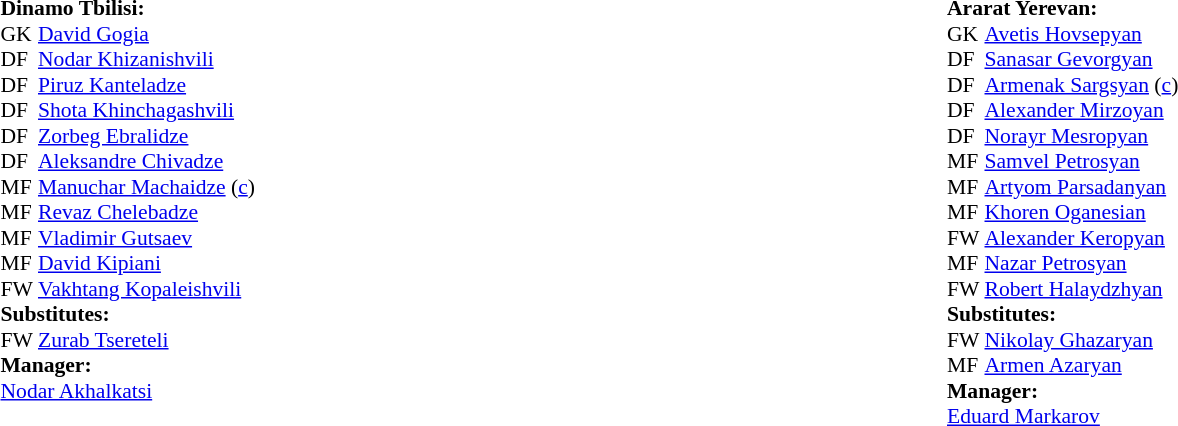<table width="100%">
<tr>
<td valign="top" width="50%"><br><table style="font-size: 90%" cellspacing="0" cellpadding="0">
<tr>
<td colspan="3"><strong>Dinamo Tbilisi:</strong></td>
</tr>
<tr>
<th width="25"></th>
</tr>
<tr>
<td>GK</td>
<td> <a href='#'>David Gogia</a></td>
</tr>
<tr>
<td>DF</td>
<td> <a href='#'>Nodar Khizanishvili</a></td>
</tr>
<tr>
<td>DF</td>
<td> <a href='#'>Piruz Kanteladze</a></td>
</tr>
<tr>
<td>DF</td>
<td> <a href='#'>Shota Khinchagashvili</a></td>
</tr>
<tr>
<td>DF</td>
<td> <a href='#'>Zorbeg Ebralidze</a></td>
</tr>
<tr>
<td>DF</td>
<td> <a href='#'>Aleksandre Chivadze</a></td>
</tr>
<tr>
<td>MF</td>
<td> <a href='#'>Manuchar Machaidze</a> (<a href='#'>c</a>)</td>
</tr>
<tr>
<td>MF</td>
<td> <a href='#'>Revaz Chelebadze</a></td>
</tr>
<tr>
<td>MF</td>
<td> <a href='#'>Vladimir Gutsaev</a></td>
</tr>
<tr>
<td>MF</td>
<td> <a href='#'>David Kipiani</a> </td>
</tr>
<tr>
<td>FW</td>
<td> <a href='#'>Vakhtang Kopaleishvili</a></td>
</tr>
<tr>
<td colspan=3><strong>Substitutes:</strong></td>
</tr>
<tr>
<td>FW</td>
<td> <a href='#'>Zurab Tsereteli</a> </td>
</tr>
<tr>
<td colspan=3><strong>Manager:</strong></td>
</tr>
<tr>
<td colspan="3"> <a href='#'>Nodar Akhalkatsi</a></td>
</tr>
</table>
</td>
<td valign="top" width="50%"><br><table style="font-size: 90%" cellspacing="0" cellpadding="0">
<tr>
<td colspan="3"><strong>Ararat Yerevan:</strong></td>
</tr>
<tr>
<th width="25"></th>
</tr>
<tr>
<td>GK</td>
<td> <a href='#'>Avetis Hovsepyan</a></td>
</tr>
<tr>
<td>DF</td>
<td> <a href='#'>Sanasar Gevorgyan</a></td>
</tr>
<tr>
<td>DF</td>
<td> <a href='#'>Armenak Sargsyan</a> (<a href='#'>c</a>)</td>
</tr>
<tr>
<td>DF</td>
<td> <a href='#'>Alexander Mirzoyan</a></td>
</tr>
<tr>
<td>DF</td>
<td> <a href='#'>Norayr Mesropyan</a></td>
</tr>
<tr>
<td>MF</td>
<td> <a href='#'>Samvel Petrosyan</a></td>
</tr>
<tr>
<td>MF</td>
<td> <a href='#'>Artyom Parsadanyan</a></td>
</tr>
<tr>
<td>MF</td>
<td> <a href='#'>Khoren Oganesian</a> </td>
</tr>
<tr>
<td>FW</td>
<td> <a href='#'>Alexander Keropyan</a></td>
</tr>
<tr>
<td>MF</td>
<td> <a href='#'>Nazar Petrosyan</a></td>
</tr>
<tr>
<td>FW</td>
<td> <a href='#'>Robert Halaydzhyan</a> </td>
</tr>
<tr>
<td colspan=3><strong>Substitutes:</strong></td>
</tr>
<tr>
<td>FW</td>
<td> <a href='#'>Nikolay Ghazaryan</a> </td>
</tr>
<tr>
<td>MF</td>
<td> <a href='#'>Armen Azaryan</a> </td>
</tr>
<tr>
<td colspan=3><strong>Manager:</strong></td>
</tr>
<tr>
<td colspan="3"> <a href='#'>Eduard Markarov</a></td>
</tr>
</table>
</td>
</tr>
</table>
